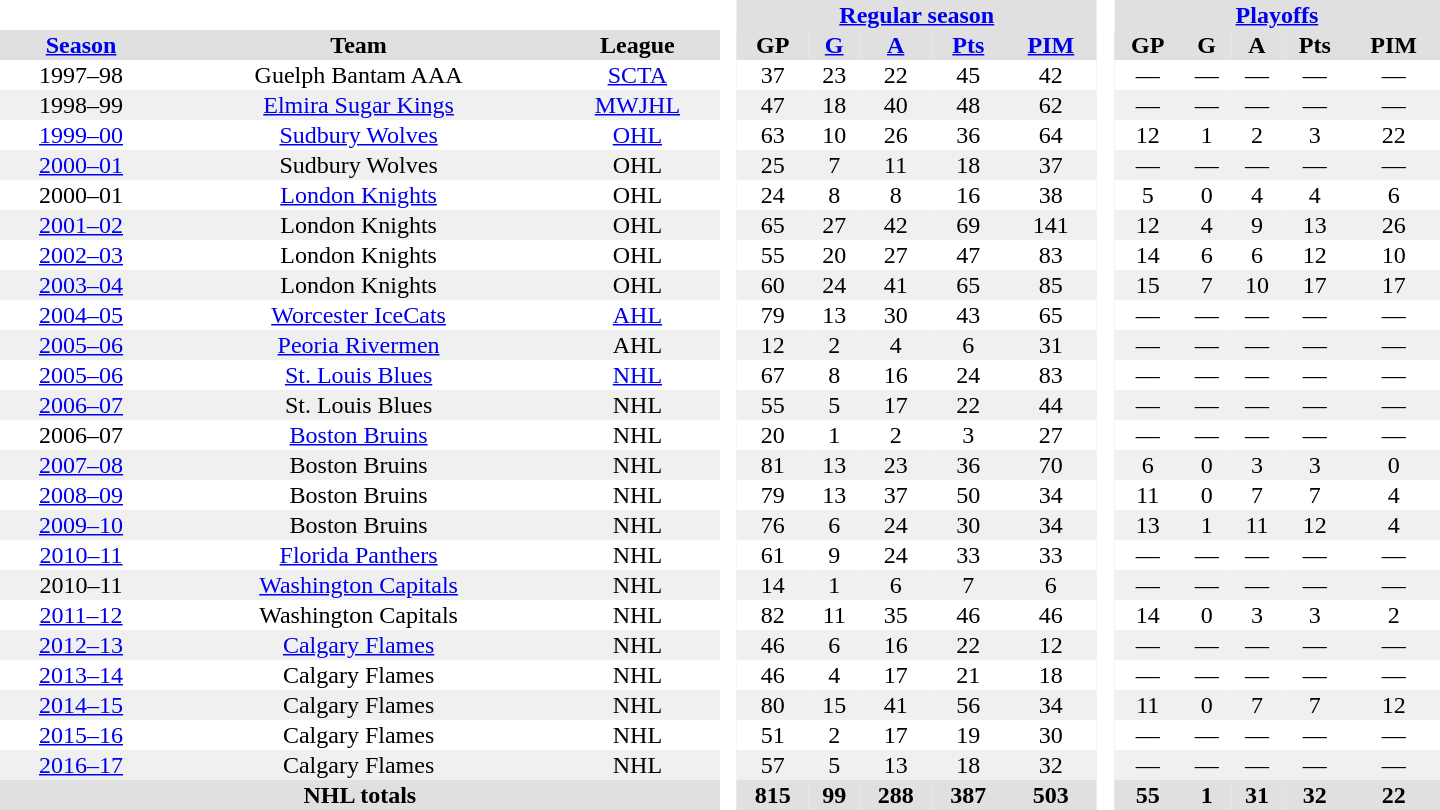<table border="0" cellpadding="1" cellspacing="0" style="text-align:center; width:60em">
<tr bgcolor="#e0e0e0">
<th colspan="3" bgcolor="#ffffff"> </th>
<th rowspan="99" bgcolor="#ffffff"> </th>
<th colspan="5"><a href='#'>Regular season</a></th>
<th rowspan="99" bgcolor="#ffffff"> </th>
<th colspan="5"><a href='#'>Playoffs</a></th>
</tr>
<tr bgcolor="#e0e0e0">
<th><a href='#'>Season</a></th>
<th>Team</th>
<th>League</th>
<th>GP</th>
<th><a href='#'>G</a></th>
<th><a href='#'>A</a></th>
<th><a href='#'>Pts</a></th>
<th><a href='#'>PIM</a></th>
<th>GP</th>
<th>G</th>
<th>A</th>
<th>Pts</th>
<th>PIM</th>
</tr>
<tr>
<td>1997–98</td>
<td>Guelph Bantam AAA</td>
<td><a href='#'>SCTA</a></td>
<td>37</td>
<td>23</td>
<td>22</td>
<td>45</td>
<td>42</td>
<td>—</td>
<td>—</td>
<td>—</td>
<td>—</td>
<td>—</td>
</tr>
<tr style="background:#f0f0f0;">
<td>1998–99</td>
<td><a href='#'>Elmira Sugar Kings</a></td>
<td><a href='#'>MWJHL</a></td>
<td>47</td>
<td>18</td>
<td>40</td>
<td>48</td>
<td>62</td>
<td>—</td>
<td>—</td>
<td>—</td>
<td>—</td>
<td>—</td>
</tr>
<tr>
<td><a href='#'>1999–00</a></td>
<td><a href='#'>Sudbury Wolves</a></td>
<td><a href='#'>OHL</a></td>
<td>63</td>
<td>10</td>
<td>26</td>
<td>36</td>
<td>64</td>
<td>12</td>
<td>1</td>
<td>2</td>
<td>3</td>
<td>22</td>
</tr>
<tr style="background:#f0f0f0;">
<td><a href='#'>2000–01</a></td>
<td>Sudbury Wolves</td>
<td>OHL</td>
<td>25</td>
<td>7</td>
<td>11</td>
<td>18</td>
<td>37</td>
<td>—</td>
<td>—</td>
<td>—</td>
<td>—</td>
<td>—</td>
</tr>
<tr>
<td>2000–01</td>
<td><a href='#'>London Knights</a></td>
<td>OHL</td>
<td>24</td>
<td>8</td>
<td>8</td>
<td>16</td>
<td>38</td>
<td>5</td>
<td>0</td>
<td>4</td>
<td>4</td>
<td>6</td>
</tr>
<tr style="background:#f0f0f0;">
<td><a href='#'>2001–02</a></td>
<td>London Knights</td>
<td>OHL</td>
<td>65</td>
<td>27</td>
<td>42</td>
<td>69</td>
<td>141</td>
<td>12</td>
<td>4</td>
<td>9</td>
<td>13</td>
<td>26</td>
</tr>
<tr>
<td><a href='#'>2002–03</a></td>
<td>London Knights</td>
<td>OHL</td>
<td>55</td>
<td>20</td>
<td>27</td>
<td>47</td>
<td>83</td>
<td>14</td>
<td>6</td>
<td>6</td>
<td>12</td>
<td>10</td>
</tr>
<tr style="background:#f0f0f0;">
<td><a href='#'>2003–04</a></td>
<td>London Knights</td>
<td>OHL</td>
<td>60</td>
<td>24</td>
<td>41</td>
<td>65</td>
<td>85</td>
<td>15</td>
<td>7</td>
<td>10</td>
<td>17</td>
<td>17</td>
</tr>
<tr>
<td><a href='#'>2004–05</a></td>
<td><a href='#'>Worcester IceCats</a></td>
<td><a href='#'>AHL</a></td>
<td>79</td>
<td>13</td>
<td>30</td>
<td>43</td>
<td>65</td>
<td>—</td>
<td>—</td>
<td>—</td>
<td>—</td>
<td>—</td>
</tr>
<tr style="background:#f0f0f0;">
<td><a href='#'>2005–06</a></td>
<td><a href='#'>Peoria Rivermen</a></td>
<td>AHL</td>
<td>12</td>
<td>2</td>
<td>4</td>
<td>6</td>
<td>31</td>
<td>—</td>
<td>—</td>
<td>—</td>
<td>—</td>
<td>—</td>
</tr>
<tr>
<td><a href='#'>2005–06</a></td>
<td><a href='#'>St. Louis Blues</a></td>
<td><a href='#'>NHL</a></td>
<td>67</td>
<td>8</td>
<td>16</td>
<td>24</td>
<td>83</td>
<td>—</td>
<td>—</td>
<td>—</td>
<td>—</td>
<td>—</td>
</tr>
<tr style="background:#f0f0f0;">
<td><a href='#'>2006–07</a></td>
<td>St. Louis Blues</td>
<td>NHL</td>
<td>55</td>
<td>5</td>
<td>17</td>
<td>22</td>
<td>44</td>
<td>—</td>
<td>—</td>
<td>—</td>
<td>—</td>
<td>—</td>
</tr>
<tr>
<td>2006–07</td>
<td><a href='#'>Boston Bruins</a></td>
<td>NHL</td>
<td>20</td>
<td>1</td>
<td>2</td>
<td>3</td>
<td>27</td>
<td>—</td>
<td>—</td>
<td>—</td>
<td>—</td>
<td>—</td>
</tr>
<tr style="background:#f0f0f0;">
<td><a href='#'>2007–08</a></td>
<td>Boston Bruins</td>
<td>NHL</td>
<td>81</td>
<td>13</td>
<td>23</td>
<td>36</td>
<td>70</td>
<td>6</td>
<td>0</td>
<td>3</td>
<td>3</td>
<td>0</td>
</tr>
<tr>
<td><a href='#'>2008–09</a></td>
<td>Boston Bruins</td>
<td>NHL</td>
<td>79</td>
<td>13</td>
<td>37</td>
<td>50</td>
<td>34</td>
<td>11</td>
<td>0</td>
<td>7</td>
<td>7</td>
<td>4</td>
</tr>
<tr style="background:#f0f0f0;">
<td><a href='#'>2009–10</a></td>
<td>Boston Bruins</td>
<td>NHL</td>
<td>76</td>
<td>6</td>
<td>24</td>
<td>30</td>
<td>34</td>
<td>13</td>
<td>1</td>
<td>11</td>
<td>12</td>
<td>4</td>
</tr>
<tr>
<td><a href='#'>2010–11</a></td>
<td><a href='#'>Florida Panthers</a></td>
<td>NHL</td>
<td>61</td>
<td>9</td>
<td>24</td>
<td>33</td>
<td>33</td>
<td>—</td>
<td>—</td>
<td>—</td>
<td>—</td>
<td>—</td>
</tr>
<tr style="background:#f0f0f0;">
<td>2010–11</td>
<td><a href='#'>Washington Capitals</a></td>
<td>NHL</td>
<td>14</td>
<td>1</td>
<td>6</td>
<td>7</td>
<td>6</td>
<td>—</td>
<td>—</td>
<td>—</td>
<td>—</td>
<td>—</td>
</tr>
<tr>
<td><a href='#'>2011–12</a></td>
<td>Washington Capitals</td>
<td>NHL</td>
<td>82</td>
<td>11</td>
<td>35</td>
<td>46</td>
<td>46</td>
<td>14</td>
<td>0</td>
<td>3</td>
<td>3</td>
<td>2</td>
</tr>
<tr style="background:#f0f0f0;">
<td><a href='#'>2012–13</a></td>
<td><a href='#'>Calgary Flames</a></td>
<td>NHL</td>
<td>46</td>
<td>6</td>
<td>16</td>
<td>22</td>
<td>12</td>
<td>—</td>
<td>—</td>
<td>—</td>
<td>—</td>
<td>—</td>
</tr>
<tr>
<td><a href='#'>2013–14</a></td>
<td>Calgary Flames</td>
<td>NHL</td>
<td>46</td>
<td>4</td>
<td>17</td>
<td>21</td>
<td>18</td>
<td>—</td>
<td>—</td>
<td>—</td>
<td>—</td>
<td>—</td>
</tr>
<tr style="background:#f0f0f0;">
<td><a href='#'>2014–15</a></td>
<td>Calgary Flames</td>
<td>NHL</td>
<td>80</td>
<td>15</td>
<td>41</td>
<td>56</td>
<td>34</td>
<td>11</td>
<td>0</td>
<td>7</td>
<td>7</td>
<td>12</td>
</tr>
<tr>
<td><a href='#'>2015–16</a></td>
<td>Calgary Flames</td>
<td>NHL</td>
<td>51</td>
<td>2</td>
<td>17</td>
<td>19</td>
<td>30</td>
<td>—</td>
<td>—</td>
<td>—</td>
<td>—</td>
<td>—</td>
</tr>
<tr style="background:#f0f0f0;">
<td><a href='#'>2016–17</a></td>
<td>Calgary Flames</td>
<td>NHL</td>
<td>57</td>
<td>5</td>
<td>13</td>
<td>18</td>
<td>32</td>
<td>—</td>
<td>—</td>
<td>—</td>
<td>—</td>
<td>—</td>
</tr>
<tr style="background:#e0e0e0;">
<th colspan="3">NHL totals</th>
<th>815</th>
<th>99</th>
<th>288</th>
<th>387</th>
<th>503</th>
<th>55</th>
<th>1</th>
<th>31</th>
<th>32</th>
<th>22</th>
</tr>
</table>
